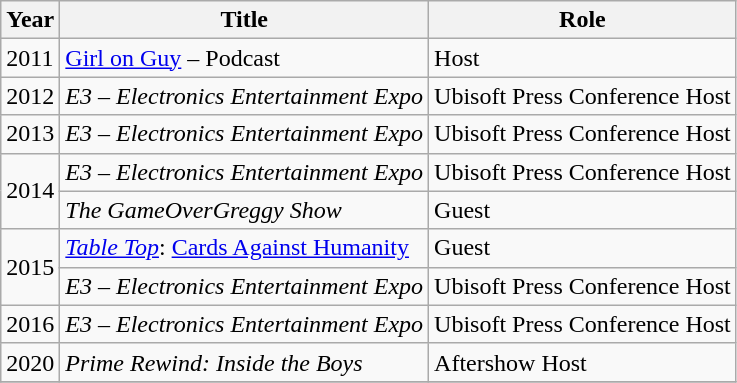<table class="wikitable sortable">
<tr>
<th>Year</th>
<th>Title</th>
<th>Role</th>
</tr>
<tr>
<td>2011</td>
<td><a href='#'>Girl on Guy</a> – Podcast</td>
<td>Host</td>
</tr>
<tr>
<td>2012</td>
<td><em>E3 – Electronics Entertainment Expo</em></td>
<td>Ubisoft Press Conference Host</td>
</tr>
<tr>
<td>2013</td>
<td><em>E3 – Electronics Entertainment Expo</em></td>
<td>Ubisoft Press Conference Host</td>
</tr>
<tr>
<td rowspan="2">2014</td>
<td><em>E3 – Electronics Entertainment Expo</em></td>
<td>Ubisoft Press Conference Host</td>
</tr>
<tr>
<td><em>The GameOverGreggy Show</em></td>
<td>Guest</td>
</tr>
<tr>
<td rowspan="2">2015</td>
<td><em><a href='#'>Table Top</a></em>: <a href='#'>Cards Against Humanity</a></td>
<td>Guest</td>
</tr>
<tr>
<td><em>E3 – Electronics Entertainment Expo</em></td>
<td>Ubisoft Press Conference Host</td>
</tr>
<tr>
<td>2016</td>
<td><em>E3 – Electronics Entertainment Expo</em></td>
<td>Ubisoft Press Conference Host</td>
</tr>
<tr>
<td>2020</td>
<td><em>Prime Rewind: Inside the Boys</em></td>
<td>Aftershow Host</td>
</tr>
<tr>
</tr>
</table>
